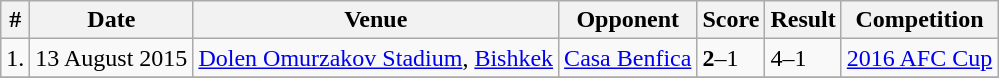<table class="wikitable">
<tr>
<th>#</th>
<th>Date</th>
<th>Venue</th>
<th>Opponent</th>
<th>Score</th>
<th>Result</th>
<th>Competition</th>
</tr>
<tr>
<td>1.</td>
<td>13 August 2015</td>
<td><a href='#'>Dolen Omurzakov Stadium</a>, <a href='#'>Bishkek</a></td>
<td> <a href='#'>Casa Benfica</a></td>
<td><strong>2</strong>–1</td>
<td>4–1</td>
<td><a href='#'>2016 AFC Cup</a></td>
</tr>
<tr>
</tr>
</table>
